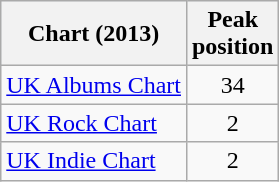<table class="wikitable sortable">
<tr style="background:#ebf5ff;">
<th>Chart (2013)</th>
<th>Peak<br> position<br></th>
</tr>
<tr>
<td><a href='#'>UK Albums Chart</a></td>
<td style="text-align:center;">34</td>
</tr>
<tr>
<td><a href='#'>UK Rock Chart</a></td>
<td style="text-align:center;">2</td>
</tr>
<tr>
<td><a href='#'>UK Indie Chart</a></td>
<td style="text-align:center;">2</td>
</tr>
</table>
